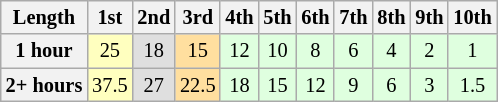<table class="wikitable" style="font-size:85%; text-align:center">
<tr>
<th>Length</th>
<th>1st</th>
<th>2nd</th>
<th>3rd</th>
<th>4th</th>
<th>5th</th>
<th>6th</th>
<th>7th</th>
<th>8th</th>
<th>9th</th>
<th>10th</th>
</tr>
<tr>
<th>1 hour</th>
<td style="background:#ffffbf;">25</td>
<td style="background:#dfdfdf;">18</td>
<td style="background:#ffdf9f;">15</td>
<td style="background:#dfffdf;">12</td>
<td style="background:#dfffdf;">10</td>
<td style="background:#dfffdf;">8</td>
<td style="background:#dfffdf;">6</td>
<td style="background:#dfffdf;">4</td>
<td style="background:#dfffdf;">2</td>
<td style="background:#dfffdf;">1</td>
</tr>
<tr>
<th>2+ hours</th>
<td style="background:#ffffbf;">37.5</td>
<td style="background:#dfdfdf;">27</td>
<td style="background:#ffdf9f;">22.5</td>
<td style="background:#dfffdf;">18</td>
<td style="background:#dfffdf;">15</td>
<td style="background:#dfffdf;">12</td>
<td style="background:#dfffdf;">9</td>
<td style="background:#dfffdf;">6</td>
<td style="background:#dfffdf;">3</td>
<td style="background:#dfffdf;">1.5</td>
</tr>
</table>
